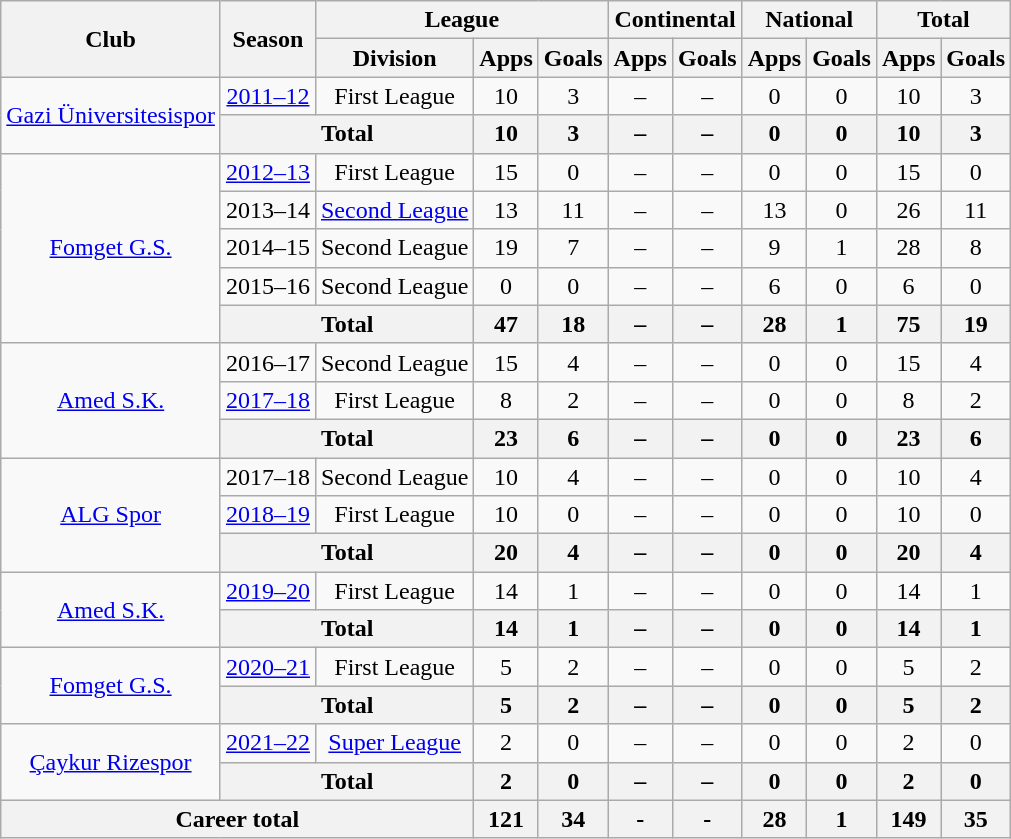<table class="wikitable" style="text-align: center;">
<tr>
<th rowspan="2">Club</th>
<th rowspan="2">Season</th>
<th colspan="3">League</th>
<th colspan="2">Continental</th>
<th colspan="2">National</th>
<th colspan="2">Total</th>
</tr>
<tr>
<th>Division</th>
<th>Apps</th>
<th>Goals</th>
<th>Apps</th>
<th>Goals</th>
<th>Apps</th>
<th>Goals</th>
<th>Apps</th>
<th>Goals</th>
</tr>
<tr>
<td rowspan=2><a href='#'>Gazi Üniversitesispor</a></td>
<td><a href='#'>2011–12</a></td>
<td>First League</td>
<td>10</td>
<td>3</td>
<td>–</td>
<td>–</td>
<td>0</td>
<td>0</td>
<td>10</td>
<td>3</td>
</tr>
<tr>
<th colspan=2>Total</th>
<th>10</th>
<th>3</th>
<th>–</th>
<th>–</th>
<th>0</th>
<th>0</th>
<th>10</th>
<th>3</th>
</tr>
<tr>
<td rowspan=5><a href='#'>Fomget G.S.</a></td>
<td><a href='#'>2012–13</a></td>
<td>First League</td>
<td>15</td>
<td>0</td>
<td>–</td>
<td>–</td>
<td>0</td>
<td>0</td>
<td>15</td>
<td>0</td>
</tr>
<tr>
<td>2013–14</td>
<td><a href='#'>Second League</a></td>
<td>13</td>
<td>11</td>
<td>–</td>
<td>–</td>
<td>13</td>
<td>0</td>
<td>26</td>
<td>11</td>
</tr>
<tr>
<td>2014–15</td>
<td>Second League</td>
<td>19</td>
<td>7</td>
<td>–</td>
<td>–</td>
<td>9</td>
<td>1</td>
<td>28</td>
<td>8</td>
</tr>
<tr>
<td>2015–16</td>
<td>Second League</td>
<td>0</td>
<td>0</td>
<td>–</td>
<td>–</td>
<td>6</td>
<td>0</td>
<td>6</td>
<td>0</td>
</tr>
<tr>
<th colspan=2>Total</th>
<th>47</th>
<th>18</th>
<th>–</th>
<th>–</th>
<th>28</th>
<th>1</th>
<th>75</th>
<th>19</th>
</tr>
<tr>
<td rowspan=3><a href='#'>Amed S.K.</a></td>
<td>2016–17</td>
<td>Second League</td>
<td>15</td>
<td>4</td>
<td>–</td>
<td>–</td>
<td>0</td>
<td>0</td>
<td>15</td>
<td>4</td>
</tr>
<tr>
<td><a href='#'>2017–18</a></td>
<td>First League</td>
<td>8</td>
<td>2</td>
<td>–</td>
<td>–</td>
<td>0</td>
<td>0</td>
<td>8</td>
<td>2</td>
</tr>
<tr>
<th colspan=2>Total</th>
<th>23</th>
<th>6</th>
<th>–</th>
<th>–</th>
<th>0</th>
<th>0</th>
<th>23</th>
<th>6</th>
</tr>
<tr>
<td rowspan=3><a href='#'>ALG Spor</a></td>
<td>2017–18</td>
<td>Second League</td>
<td>10</td>
<td>4</td>
<td>–</td>
<td>–</td>
<td>0</td>
<td>0</td>
<td>10</td>
<td>4</td>
</tr>
<tr>
<td><a href='#'>2018–19</a></td>
<td>First League</td>
<td>10</td>
<td>0</td>
<td>–</td>
<td>–</td>
<td>0</td>
<td>0</td>
<td>10</td>
<td>0</td>
</tr>
<tr>
<th colspan=2>Total</th>
<th>20</th>
<th>4</th>
<th>–</th>
<th>–</th>
<th>0</th>
<th>0</th>
<th>20</th>
<th>4</th>
</tr>
<tr>
<td rowspan=2><a href='#'>Amed S.K.</a></td>
<td><a href='#'>2019–20</a></td>
<td>First League</td>
<td>14</td>
<td>1</td>
<td>–</td>
<td>–</td>
<td>0</td>
<td>0</td>
<td>14</td>
<td>1</td>
</tr>
<tr>
<th colspan=2>Total</th>
<th>14</th>
<th>1</th>
<th>–</th>
<th>–</th>
<th>0</th>
<th>0</th>
<th>14</th>
<th>1</th>
</tr>
<tr>
<td rowspan=2><a href='#'>Fomget G.S.</a></td>
<td><a href='#'>2020–21</a></td>
<td>First League</td>
<td>5</td>
<td>2</td>
<td>–</td>
<td>–</td>
<td>0</td>
<td>0</td>
<td>5</td>
<td>2</td>
</tr>
<tr>
<th colspan="2">Total</th>
<th>5</th>
<th>2</th>
<th>–</th>
<th>–</th>
<th>0</th>
<th>0</th>
<th>5</th>
<th>2</th>
</tr>
<tr>
<td rowspan=2><a href='#'>Çaykur Rizespor</a></td>
<td><a href='#'>2021–22</a></td>
<td><a href='#'>Super League</a></td>
<td>2</td>
<td>0</td>
<td>–</td>
<td>–</td>
<td>0</td>
<td>0</td>
<td>2</td>
<td>0</td>
</tr>
<tr>
<th colspan="2">Total</th>
<th>2</th>
<th>0</th>
<th>–</th>
<th>–</th>
<th>0</th>
<th>0</th>
<th>2</th>
<th>0</th>
</tr>
<tr>
<th colspan=3>Career total</th>
<th>121</th>
<th>34</th>
<th>-</th>
<th>-</th>
<th>28</th>
<th>1</th>
<th>149</th>
<th>35</th>
</tr>
</table>
